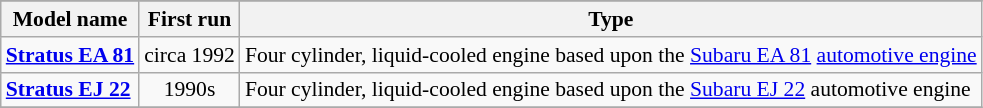<table class="wikitable" align=center style="font-size:90%;">
<tr>
</tr>
<tr style="background:#efefef;">
<th>Model name</th>
<th>First run</th>
<th>Type</th>
</tr>
<tr>
<td align=left><strong><a href='#'>Stratus EA 81</a></strong></td>
<td align=center>circa 1992</td>
<td align=left>Four cylinder, liquid-cooled  engine based upon the <a href='#'>Subaru EA 81</a> <a href='#'>automotive engine</a></td>
</tr>
<tr>
<td align=left><strong><a href='#'>Stratus EJ 22</a></strong></td>
<td align=center>1990s</td>
<td align=left>Four cylinder, liquid-cooled  engine based upon the <a href='#'>Subaru EJ 22</a> automotive engine</td>
</tr>
<tr>
</tr>
</table>
